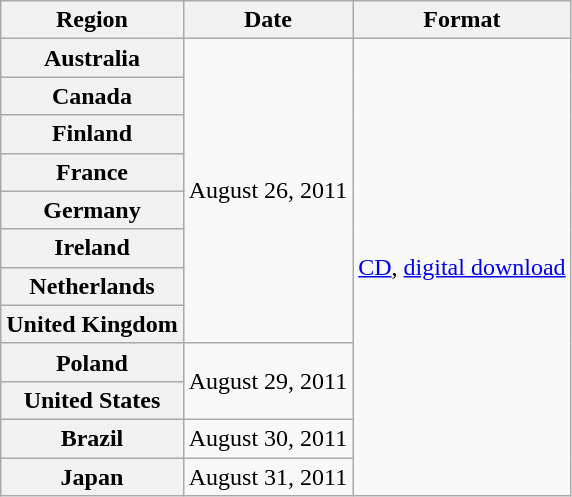<table class="wikitable plainrowheaders">
<tr>
<th scope="col">Region</th>
<th scope="col">Date</th>
<th scope="col">Format</th>
</tr>
<tr>
<th scope="row">Australia</th>
<td rowspan="8">August 26, 2011</td>
<td rowspan="12"><a href='#'>CD</a>, <a href='#'>digital download</a> </td>
</tr>
<tr>
<th scope="row">Canada</th>
</tr>
<tr>
<th scope="row">Finland</th>
</tr>
<tr>
<th scope="row">France</th>
</tr>
<tr>
<th scope="row">Germany</th>
</tr>
<tr>
<th scope="row">Ireland</th>
</tr>
<tr>
<th scope="row">Netherlands</th>
</tr>
<tr>
<th scope="row">United Kingdom</th>
</tr>
<tr>
<th scope="row">Poland</th>
<td rowspan="2">August 29, 2011</td>
</tr>
<tr>
<th scope="row">United States</th>
</tr>
<tr>
<th scope="row">Brazil</th>
<td>August 30, 2011</td>
</tr>
<tr>
<th scope="row">Japan</th>
<td>August 31, 2011</td>
</tr>
</table>
